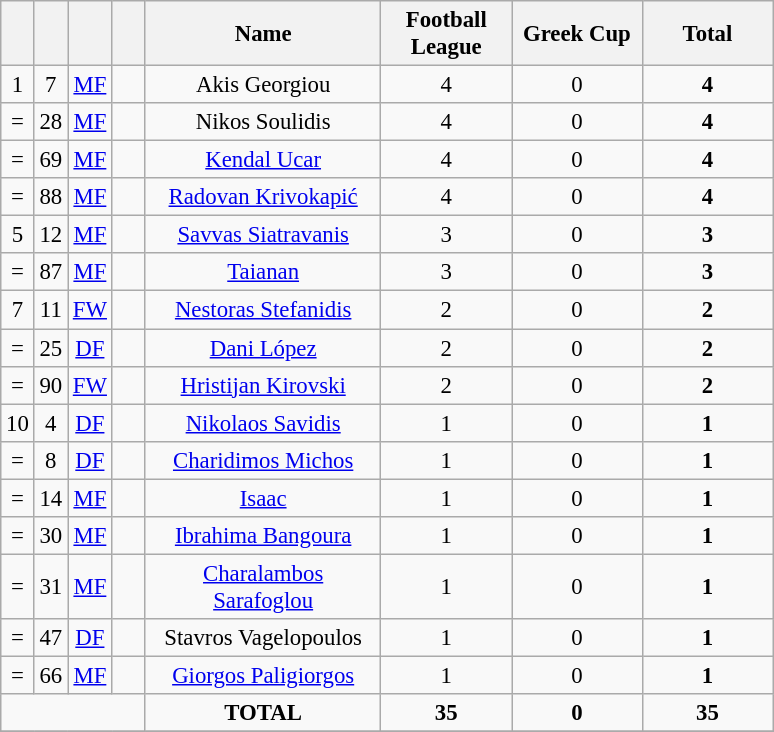<table class="wikitable" style="font-size: 95%; text-align: center;">
<tr>
<th width=15></th>
<th width=15></th>
<th width=15></th>
<th width=15></th>
<th width=150>Name</th>
<th width=80>Football League</th>
<th width=80>Greek Cup</th>
<th width=80><strong>Total</strong></th>
</tr>
<tr>
<td>1</td>
<td>7</td>
<td><a href='#'>MF</a></td>
<td></td>
<td>Akis Georgiou</td>
<td>4</td>
<td>0</td>
<td><strong>4</strong></td>
</tr>
<tr>
<td>=</td>
<td>28</td>
<td><a href='#'>MF</a></td>
<td></td>
<td>Nikos Soulidis</td>
<td>4</td>
<td>0</td>
<td><strong>4</strong></td>
</tr>
<tr>
<td>=</td>
<td>69</td>
<td><a href='#'>MF</a></td>
<td></td>
<td><a href='#'>Kendal Ucar</a></td>
<td>4</td>
<td>0</td>
<td><strong>4</strong></td>
</tr>
<tr>
<td>=</td>
<td>88</td>
<td><a href='#'>MF</a></td>
<td></td>
<td><a href='#'>Radovan Krivokapić</a></td>
<td>4</td>
<td>0</td>
<td><strong>4</strong></td>
</tr>
<tr>
<td>5</td>
<td>12</td>
<td><a href='#'>MF</a></td>
<td></td>
<td><a href='#'>Savvas Siatravanis</a></td>
<td>3</td>
<td>0</td>
<td><strong>3</strong></td>
</tr>
<tr>
<td>=</td>
<td>87</td>
<td><a href='#'>MF</a></td>
<td></td>
<td><a href='#'>Taianan</a></td>
<td>3</td>
<td>0</td>
<td><strong>3</strong></td>
</tr>
<tr>
<td>7</td>
<td>11</td>
<td><a href='#'>FW</a></td>
<td></td>
<td><a href='#'>Nestoras Stefanidis</a></td>
<td>2</td>
<td>0</td>
<td><strong>2</strong></td>
</tr>
<tr>
<td>=</td>
<td>25</td>
<td><a href='#'>DF</a></td>
<td></td>
<td><a href='#'>Dani López</a></td>
<td>2</td>
<td>0</td>
<td><strong>2</strong></td>
</tr>
<tr>
<td>=</td>
<td>90</td>
<td><a href='#'>FW</a></td>
<td></td>
<td><a href='#'>Hristijan Kirovski</a></td>
<td>2</td>
<td>0</td>
<td><strong>2</strong></td>
</tr>
<tr>
<td>10</td>
<td>4</td>
<td><a href='#'>DF</a></td>
<td></td>
<td><a href='#'>Nikolaos Savidis</a></td>
<td>1</td>
<td>0</td>
<td><strong>1</strong></td>
</tr>
<tr>
<td>=</td>
<td>8</td>
<td><a href='#'>DF</a></td>
<td></td>
<td><a href='#'>Charidimos Michos</a></td>
<td>1</td>
<td>0</td>
<td><strong>1</strong></td>
</tr>
<tr>
<td>=</td>
<td>14</td>
<td><a href='#'>MF</a></td>
<td></td>
<td><a href='#'>Isaac</a></td>
<td>1</td>
<td>0</td>
<td><strong>1</strong></td>
</tr>
<tr>
<td>=</td>
<td>30</td>
<td><a href='#'>MF</a></td>
<td></td>
<td><a href='#'>Ibrahima Bangoura</a></td>
<td>1</td>
<td>0</td>
<td><strong>1</strong></td>
</tr>
<tr>
<td>=</td>
<td>31</td>
<td><a href='#'>MF</a></td>
<td></td>
<td><a href='#'>Charalambos Sarafoglou</a></td>
<td>1</td>
<td>0</td>
<td><strong>1</strong></td>
</tr>
<tr>
<td>=</td>
<td>47</td>
<td><a href='#'>DF</a></td>
<td></td>
<td>Stavros Vagelopoulos</td>
<td>1</td>
<td>0</td>
<td><strong>1</strong></td>
</tr>
<tr>
<td>=</td>
<td>66</td>
<td><a href='#'>MF</a></td>
<td></td>
<td><a href='#'>Giorgos Paligiorgos</a></td>
<td>1</td>
<td>0</td>
<td><strong>1</strong></td>
</tr>
<tr>
<td colspan="4"></td>
<td><strong>TOTAL</strong></td>
<td><strong>35</strong></td>
<td><strong>0</strong></td>
<td><strong>35</strong></td>
</tr>
<tr>
</tr>
</table>
